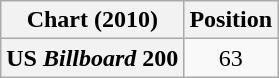<table class="wikitable plainrowheaders" style="text-align:center">
<tr>
<th scope="col">Chart (2010)</th>
<th scope="col">Position</th>
</tr>
<tr>
<th scope="row">US <em>Billboard</em> 200</th>
<td>63</td>
</tr>
</table>
